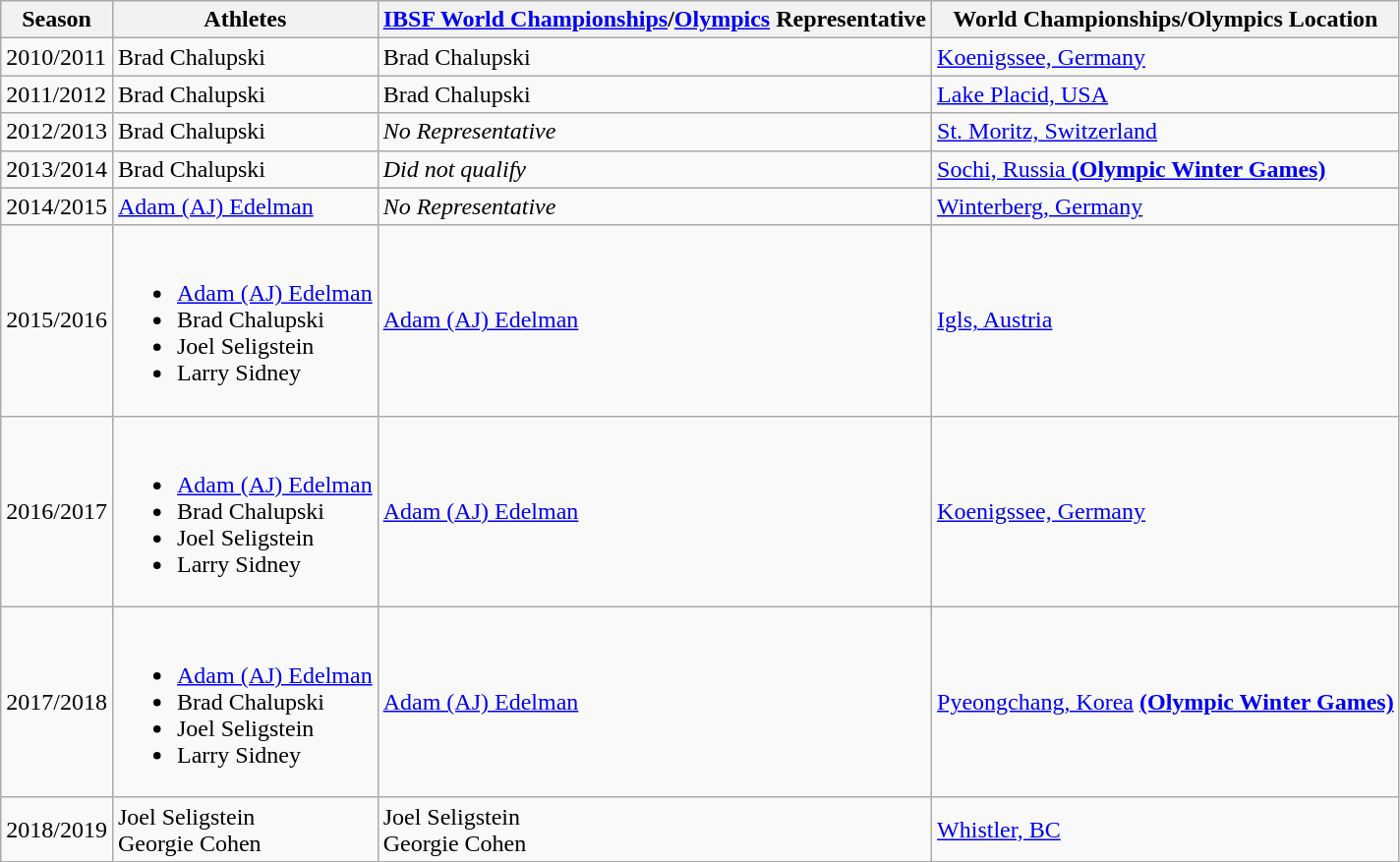<table class="wikitable sortable">
<tr>
<th>Season</th>
<th>Athletes</th>
<th><a href='#'>IBSF World Championships</a>/<a href='#'>Olympics</a> Representative</th>
<th>World Championships/Olympics Location</th>
</tr>
<tr>
<td>2010/2011</td>
<td>Brad Chalupski</td>
<td>Brad Chalupski</td>
<td><a href='#'>Koenigssee, Germany</a></td>
</tr>
<tr>
<td>2011/2012</td>
<td>Brad Chalupski</td>
<td>Brad Chalupski</td>
<td><a href='#'>Lake Placid, USA</a></td>
</tr>
<tr>
<td>2012/2013</td>
<td>Brad Chalupski</td>
<td><em>No Representative</em></td>
<td><a href='#'>St. Moritz, Switzerland</a></td>
</tr>
<tr>
<td>2013/2014</td>
<td>Brad Chalupski</td>
<td><em>Did not qualify</em></td>
<td><a href='#'>Sochi, Russia <strong>(Olympic Winter Games)</strong></a></td>
</tr>
<tr>
<td>2014/2015</td>
<td><a href='#'>Adam (AJ) Edelman</a></td>
<td><em>No Representative</em></td>
<td><a href='#'>Winterberg, Germany</a></td>
</tr>
<tr>
<td>2015/2016</td>
<td><br><ul><li><a href='#'>Adam (AJ) Edelman</a></li><li>Brad Chalupski</li><li>Joel Seligstein</li><li>Larry Sidney</li></ul></td>
<td><a href='#'>Adam (AJ) Edelman</a></td>
<td><a href='#'>Igls, Austria</a></td>
</tr>
<tr>
<td>2016/2017</td>
<td><br><ul><li><a href='#'>Adam (AJ) Edelman</a></li><li>Brad Chalupski</li><li>Joel Seligstein</li><li>Larry Sidney</li></ul></td>
<td><a href='#'>Adam (AJ) Edelman</a></td>
<td><a href='#'>Koenigssee, Germany</a></td>
</tr>
<tr>
<td>2017/2018</td>
<td><br><ul><li><a href='#'>Adam (AJ) Edelman</a></li><li>Brad Chalupski</li><li>Joel Seligstein</li><li>Larry Sidney</li></ul></td>
<td><a href='#'>Adam (AJ) Edelman</a></td>
<td><a href='#'>Pyeongchang, Korea</a> <strong><a href='#'>(Olympic Winter Games)</a></strong></td>
</tr>
<tr>
<td>2018/2019</td>
<td>Joel Seligstein<br>Georgie Cohen</td>
<td>Joel Seligstein<br>Georgie Cohen</td>
<td><a href='#'>Whistler, BC</a></td>
</tr>
</table>
